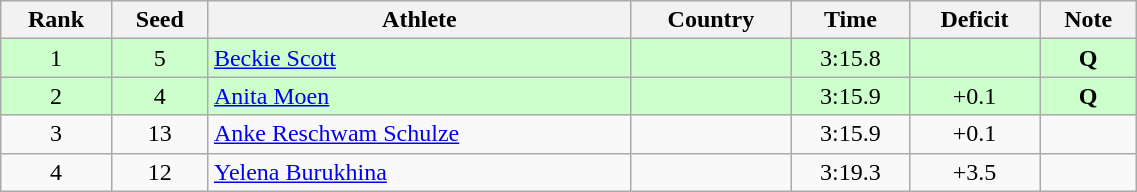<table class="wikitable sortable" style="text-align:center" width=60%>
<tr>
<th>Rank</th>
<th>Seed</th>
<th>Athlete</th>
<th>Country</th>
<th>Time</th>
<th>Deficit</th>
<th>Note</th>
</tr>
<tr bgcolor="#ccffcc">
<td>1</td>
<td>5</td>
<td align=left><a href='#'>Beckie Scott</a></td>
<td align=left></td>
<td>3:15.8</td>
<td></td>
<td><strong>Q</strong></td>
</tr>
<tr bgcolor="#ccffcc">
<td>2</td>
<td>4</td>
<td align=left><a href='#'>Anita Moen</a></td>
<td align=left></td>
<td>3:15.9</td>
<td>+0.1</td>
<td><strong>Q</strong></td>
</tr>
<tr>
<td>3</td>
<td>13</td>
<td align=left><a href='#'>Anke Reschwam Schulze</a></td>
<td align=left></td>
<td>3:15.9</td>
<td>+0.1</td>
<td></td>
</tr>
<tr>
<td>4</td>
<td>12</td>
<td align=left><a href='#'>Yelena Burukhina</a></td>
<td align=left></td>
<td>3:19.3</td>
<td>+3.5</td>
<td></td>
</tr>
</table>
